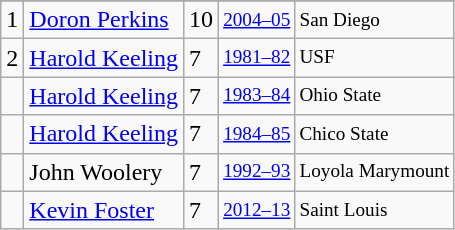<table class="wikitable">
<tr>
</tr>
<tr>
<td>1</td>
<td><a href='#'>Doron Perkins</a></td>
<td>10</td>
<td style="font-size:80%;"><a href='#'>2004–05</a></td>
<td style="font-size:80%;">San Diego</td>
</tr>
<tr>
<td>2</td>
<td><a href='#'>Harold Keeling</a></td>
<td>7</td>
<td style="font-size:80%;"><a href='#'>1981–82</a></td>
<td style="font-size:80%;">USF</td>
</tr>
<tr>
<td></td>
<td><a href='#'>Harold Keeling</a></td>
<td>7</td>
<td style="font-size:80%;"><a href='#'>1983–84</a></td>
<td style="font-size:80%;">Ohio State</td>
</tr>
<tr>
<td></td>
<td><a href='#'>Harold Keeling</a></td>
<td>7</td>
<td style="font-size:80%;"><a href='#'>1984–85</a></td>
<td style="font-size:80%;">Chico State</td>
</tr>
<tr>
<td></td>
<td>John Woolery</td>
<td>7</td>
<td style="font-size:80%;"><a href='#'>1992–93</a></td>
<td style="font-size:80%;">Loyola Marymount</td>
</tr>
<tr>
<td></td>
<td><a href='#'>Kevin Foster</a></td>
<td>7</td>
<td style="font-size:80%;"><a href='#'>2012–13</a></td>
<td style="font-size:80%;">Saint Louis</td>
</tr>
</table>
